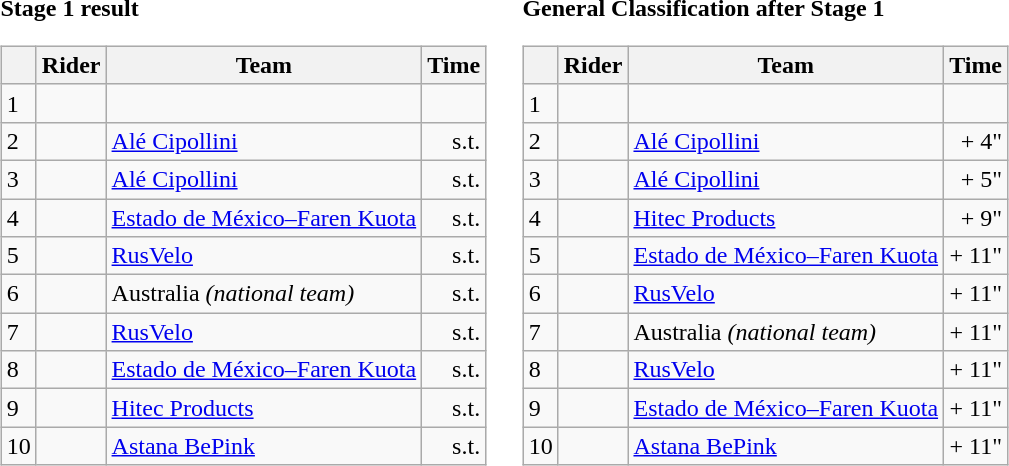<table>
<tr>
<td><strong>Stage 1 result</strong><br><table class="wikitable">
<tr>
<th></th>
<th>Rider</th>
<th>Team</th>
<th>Time</th>
</tr>
<tr>
<td>1</td>
<td></td>
<td></td>
<td align="right"></td>
</tr>
<tr>
<td>2</td>
<td></td>
<td><a href='#'>Alé Cipollini</a></td>
<td align="right">s.t.</td>
</tr>
<tr>
<td>3</td>
<td></td>
<td><a href='#'>Alé Cipollini</a></td>
<td align="right">s.t.</td>
</tr>
<tr>
<td>4</td>
<td></td>
<td><a href='#'>Estado de México–Faren Kuota</a></td>
<td align="right">s.t.</td>
</tr>
<tr>
<td>5</td>
<td></td>
<td><a href='#'>RusVelo</a></td>
<td align="right">s.t.</td>
</tr>
<tr>
<td>6</td>
<td></td>
<td>Australia <em>(national team)</em></td>
<td align="right">s.t.</td>
</tr>
<tr>
<td>7</td>
<td></td>
<td><a href='#'>RusVelo</a></td>
<td align="right">s.t.</td>
</tr>
<tr>
<td>8</td>
<td></td>
<td><a href='#'>Estado de México–Faren Kuota</a></td>
<td align="right">s.t.</td>
</tr>
<tr>
<td>9</td>
<td></td>
<td><a href='#'>Hitec Products</a></td>
<td align="right">s.t.</td>
</tr>
<tr>
<td>10</td>
<td></td>
<td><a href='#'>Astana BePink</a></td>
<td align="right">s.t.</td>
</tr>
</table>
</td>
<td></td>
<td><strong>General Classification after Stage 1</strong><br><table class="wikitable">
<tr>
<th></th>
<th>Rider</th>
<th>Team</th>
<th>Time</th>
</tr>
<tr>
<td>1</td>
<td> </td>
<td></td>
<td align="right"></td>
</tr>
<tr>
<td>2</td>
<td></td>
<td><a href='#'>Alé Cipollini</a></td>
<td align="right">+ 4"</td>
</tr>
<tr>
<td>3</td>
<td></td>
<td><a href='#'>Alé Cipollini</a></td>
<td align="right">+ 5"</td>
</tr>
<tr>
<td>4</td>
<td></td>
<td><a href='#'>Hitec Products</a></td>
<td align="right">+ 9"</td>
</tr>
<tr>
<td>5</td>
<td></td>
<td><a href='#'>Estado de México–Faren Kuota</a></td>
<td align="right">+ 11"</td>
</tr>
<tr>
<td>6</td>
<td></td>
<td><a href='#'>RusVelo</a></td>
<td align="right">+ 11"</td>
</tr>
<tr>
<td>7</td>
<td></td>
<td>Australia <em>(national team)</em></td>
<td align="right">+ 11"</td>
</tr>
<tr>
<td>8</td>
<td></td>
<td><a href='#'>RusVelo</a></td>
<td align="right">+ 11"</td>
</tr>
<tr>
<td>9</td>
<td></td>
<td><a href='#'>Estado de México–Faren Kuota</a></td>
<td align="right">+ 11"</td>
</tr>
<tr>
<td>10</td>
<td></td>
<td><a href='#'>Astana BePink</a></td>
<td align="right">+ 11"</td>
</tr>
</table>
</td>
</tr>
</table>
